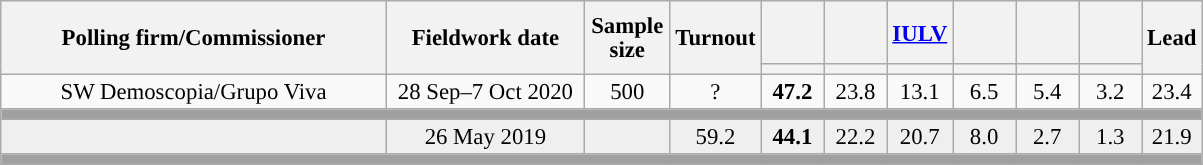<table class="wikitable collapsible collapsed" style="text-align:center; font-size:95%; line-height:16px;">
<tr style="height:42px;">
<th style="width:250px;" rowspan="2">Polling firm/Commissioner</th>
<th style="width:125px;" rowspan="2">Fieldwork date</th>
<th style="width:50px;" rowspan="2">Sample size</th>
<th style="width:45px;" rowspan="2">Turnout</th>
<th style="width:35px;"></th>
<th style="width:35px;"></th>
<th style="width:35px;"><a href='#'>IULV</a></th>
<th style="width:35px;"></th>
<th style="width:35px;"></th>
<th style="width:35px;"></th>
<th style="width:30px;" rowspan="2">Lead</th>
</tr>
<tr>
<th style="color:inherit;background:"></th>
<th style="color:inherit;background:"></th>
<th style="color:inherit;background:"></th>
<th style="color:inherit;background:"></th>
<th style="color:inherit;background:"></th>
<th style="color:inherit;background:"></th>
</tr>
<tr>
<td>SW Demoscopia/Grupo Viva</td>
<td>28 Sep–7 Oct 2020</td>
<td>500</td>
<td>?</td>
<td><strong>47.2</strong><br></td>
<td>23.8<br></td>
<td>13.1<br></td>
<td>6.5<br></td>
<td>5.4<br></td>
<td>3.2<br></td>
<td style="background:">23.4</td>
</tr>
<tr>
<td colspan="11" style="background:#A0A0A0"></td>
</tr>
<tr style="background:#EFEFEF;">
<td><strong></strong></td>
<td>26 May 2019</td>
<td></td>
<td>59.2</td>
<td><strong>44.1</strong><br></td>
<td>22.2<br></td>
<td>20.7<br></td>
<td>8.0<br></td>
<td>2.7<br></td>
<td>1.3<br></td>
<td style="background:">21.9</td>
</tr>
<tr>
<td colspan="11" style="background:#A0A0A0"></td>
</tr>
</table>
